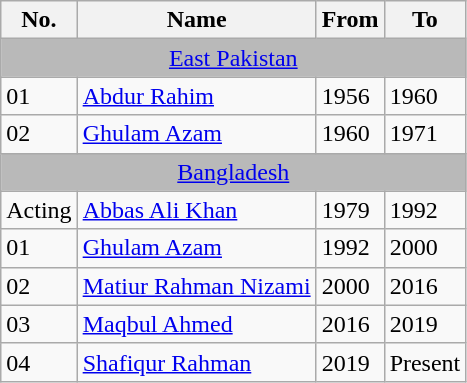<table class="wikitable">
<tr>
<th align=center>No.</th>
<th align=center>Name</th>
<th align=center>From</th>
<th align=center>To</th>
</tr>
<tr>
<td colspan=8 style="background:#B9B9B9; text-align:center;"><a href='#'>East Pakistan</a></td>
</tr>
<tr>
<td>01</td>
<td><a href='#'>Abdur Rahim</a></td>
<td>1956</td>
<td>1960</td>
</tr>
<tr>
<td>02</td>
<td><a href='#'>Ghulam Azam</a></td>
<td>1960</td>
<td>1971</td>
</tr>
<tr>
<td colspan=8 style="background:#B9B9B9; text-align:center;"><a href='#'>Bangladesh</a></td>
</tr>
<tr>
<td>Acting</td>
<td><a href='#'>Abbas Ali Khan</a></td>
<td>1979</td>
<td>1992</td>
</tr>
<tr>
<td>01</td>
<td><a href='#'>Ghulam Azam</a></td>
<td>1992</td>
<td>2000</td>
</tr>
<tr>
<td>02</td>
<td><a href='#'>Matiur Rahman Nizami</a></td>
<td>2000</td>
<td>2016</td>
</tr>
<tr>
<td>03</td>
<td><a href='#'>Maqbul Ahmed</a></td>
<td>2016</td>
<td>2019</td>
</tr>
<tr>
<td>04</td>
<td><a href='#'>Shafiqur Rahman</a></td>
<td>2019</td>
<td>Present</td>
</tr>
</table>
